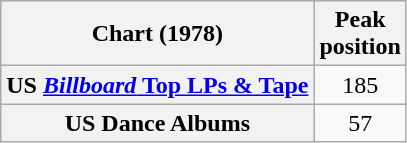<table class="wikitable plainrowheaders" style="text-align:center;">
<tr>
<th>Chart (1978)</th>
<th>Peak<br>position</th>
</tr>
<tr>
<th scope="row">US <a href='#'><em>Billboard</em> Top LPs & Tape</a></th>
<td>185</td>
</tr>
<tr>
<th scope="row">US Dance Albums</th>
<td>57</td>
</tr>
</table>
